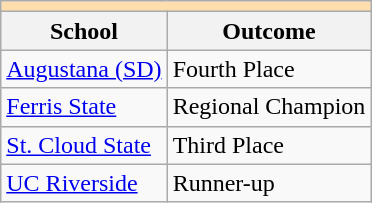<table class="wikitable" style="float:left; margin-right:1em;">
<tr>
<th colspan="3" style="background:#ffdead;"></th>
</tr>
<tr>
<th>School</th>
<th>Outcome</th>
</tr>
<tr>
<td><a href='#'>Augustana (SD)</a></td>
<td>Fourth Place</td>
</tr>
<tr>
<td><a href='#'>Ferris State</a></td>
<td>Regional Champion</td>
</tr>
<tr>
<td><a href='#'>St. Cloud State</a></td>
<td>Third Place</td>
</tr>
<tr>
<td><a href='#'>UC Riverside</a></td>
<td>Runner-up</td>
</tr>
</table>
